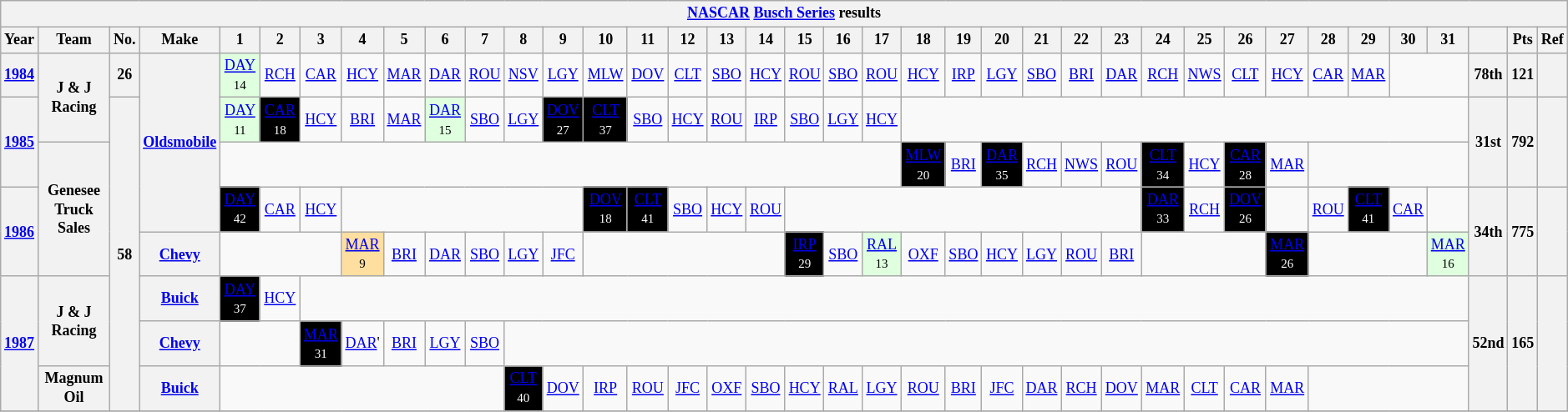<table class="wikitable" style="text-align:center; font-size:75%">
<tr>
<th colspan=38><a href='#'>NASCAR</a> <a href='#'>Busch Series</a> results</th>
</tr>
<tr>
<th>Year</th>
<th>Team</th>
<th>No.</th>
<th>Make</th>
<th>1</th>
<th>2</th>
<th>3</th>
<th>4</th>
<th>5</th>
<th>6</th>
<th>7</th>
<th>8</th>
<th>9</th>
<th>10</th>
<th>11</th>
<th>12</th>
<th>13</th>
<th>14</th>
<th>15</th>
<th>16</th>
<th>17</th>
<th>18</th>
<th>19</th>
<th>20</th>
<th>21</th>
<th>22</th>
<th>23</th>
<th>24</th>
<th>25</th>
<th>26</th>
<th>27</th>
<th>28</th>
<th>29</th>
<th>30</th>
<th>31</th>
<th></th>
<th>Pts</th>
<th>Ref</th>
</tr>
<tr>
<th><a href='#'>1984</a></th>
<th rowspan="2">J & J Racing</th>
<th>26</th>
<th rowspan="4"><a href='#'>Oldsmobile</a></th>
<td style="background:#DFFFDF;"><a href='#'>DAY</a><br><small>14</small></td>
<td><a href='#'>RCH</a></td>
<td><a href='#'>CAR</a></td>
<td><a href='#'>HCY</a></td>
<td><a href='#'>MAR</a></td>
<td><a href='#'>DAR</a></td>
<td><a href='#'>ROU</a></td>
<td><a href='#'>NSV</a></td>
<td><a href='#'>LGY</a></td>
<td><a href='#'>MLW</a></td>
<td><a href='#'>DOV</a></td>
<td><a href='#'>CLT</a></td>
<td><a href='#'>SBO</a></td>
<td><a href='#'>HCY</a></td>
<td><a href='#'>ROU</a></td>
<td><a href='#'>SBO</a></td>
<td><a href='#'>ROU</a></td>
<td><a href='#'>HCY</a></td>
<td><a href='#'>IRP</a></td>
<td><a href='#'>LGY</a></td>
<td><a href='#'>SBO</a></td>
<td><a href='#'>BRI</a></td>
<td><a href='#'>DAR</a></td>
<td><a href='#'>RCH</a></td>
<td><a href='#'>NWS</a></td>
<td><a href='#'>CLT</a></td>
<td><a href='#'>HCY</a></td>
<td><a href='#'>CAR</a></td>
<td><a href='#'>MAR</a></td>
<td colspan=2></td>
<th>78th</th>
<th>121</th>
<th></th>
</tr>
<tr>
<th rowspan=2><a href='#'>1985</a></th>
<th rowspan="7">58</th>
<td style="background:#DFFFDF;"><a href='#'>DAY</a> <small>11</small></td>
<td style="background-color:#000000;color:white;"><a href='#'><span>CAR</span></a> <small>18</small></td>
<td><a href='#'>HCY</a></td>
<td><a href='#'>BRI</a></td>
<td><a href='#'>MAR</a></td>
<td style="background:#DFFFDF;"><a href='#'>DAR</a> <small>15</small></td>
<td><a href='#'>SBO</a></td>
<td><a href='#'>LGY</a></td>
<td style="background-color:#000000;color:white;"><a href='#'><span>DOV</span></a> <small>27</small></td>
<td style="background-color:#000000;color:white;"><a href='#'><span>CLT</span></a> <small>37</small></td>
<td><a href='#'>SBO</a></td>
<td><a href='#'>HCY</a></td>
<td><a href='#'>ROU</a></td>
<td><a href='#'>IRP</a></td>
<td><a href='#'>SBO</a></td>
<td><a href='#'>LGY</a></td>
<td><a href='#'>HCY</a></td>
<td colspan="14"></td>
<th rowspan=2>31st</th>
<th rowspan=2>792</th>
<th rowspan=2></th>
</tr>
<tr>
<th rowspan="3">Genesee Truck Sales</th>
<td colspan="17"></td>
<td style="background-color:#000000;color:white;"><a href='#'><span>MLW</span></a> <small>20</small></td>
<td><a href='#'>BRI</a></td>
<td style="background-color:#000000;color:white;"><a href='#'><span>DAR</span></a> <small>35</small></td>
<td><a href='#'>RCH</a></td>
<td><a href='#'>NWS</a></td>
<td><a href='#'>ROU</a></td>
<td style="background-color:#000000;color:white;"><a href='#'><span>CLT</span></a> <small>34</small></td>
<td><a href='#'>HCY</a></td>
<td style="background-color:#000000;color:white;"><a href='#'><span>CAR</span></a> <small>28</small></td>
<td><a href='#'>MAR</a></td>
<td colspan=4></td>
</tr>
<tr>
<th rowspan=2><a href='#'>1986</a></th>
<td style="background-color:#000000;color:white;"><a href='#'><span>DAY</span></a><br><small>42</small></td>
<td><a href='#'>CAR</a></td>
<td><a href='#'>HCY</a></td>
<td colspan="6"></td>
<td style="background-color:#000000;color:white;"><a href='#'><span>DOV</span></a> <small>18</small></td>
<td style="background-color:#000000;color:white;"><a href='#'><span>CLT</span></a> <small>41</small></td>
<td><a href='#'>SBO</a></td>
<td><a href='#'>HCY</a></td>
<td><a href='#'>ROU</a></td>
<td colspan="9"></td>
<td style="background-color:#000000;color:white;"><a href='#'><span>DAR</span></a> <small>33</small></td>
<td><a href='#'>RCH</a></td>
<td style="background-color:#000000;color:white;"><a href='#'><span>DOV</span></a> <small>26</small></td>
<td></td>
<td><a href='#'>ROU</a></td>
<td style="background-color:#000000;color:white;"><a href='#'><span>CLT</span></a><br><small>41</small></td>
<td><a href='#'>CAR</a></td>
<td></td>
<th rowspan=2>34th</th>
<th rowspan=2>775</th>
<th rowspan=2></th>
</tr>
<tr>
<th><a href='#'>Chevy</a></th>
<td colspan="3"></td>
<td style="background:#FFDF9F;"><a href='#'>MAR</a><br><small>9</small></td>
<td><a href='#'>BRI</a></td>
<td><a href='#'>DAR</a></td>
<td><a href='#'>SBO</a></td>
<td><a href='#'>LGY</a></td>
<td><a href='#'>JFC</a></td>
<td colspan="5"></td>
<td style="background-color:#000000;color:white;"><a href='#'><span>IRP</span></a><br><small>29</small></td>
<td><a href='#'>SBO</a></td>
<td style="background:#DFFFDF;"><a href='#'>RAL</a><br><small>13</small></td>
<td><a href='#'>OXF</a></td>
<td><a href='#'>SBO</a></td>
<td><a href='#'>HCY</a></td>
<td><a href='#'>LGY</a></td>
<td><a href='#'>ROU</a></td>
<td><a href='#'>BRI</a></td>
<td colspan="3"></td>
<td style="background-color:#000000;color:white;"><a href='#'><span>MAR</span></a> <small>26</small></td>
<td colspan="3"></td>
<td style="background:#DFFFDF;"><a href='#'>MAR</a><br><small>16</small></td>
</tr>
<tr>
<th rowspan=3><a href='#'>1987</a></th>
<th rowspan="2">J & J Racing</th>
<th><a href='#'>Buick</a></th>
<td style="background-color:#000000;color:white;"><a href='#'><span>DAY</span></a><br><small>37</small></td>
<td><a href='#'>HCY</a></td>
<td colspan="29"></td>
<th rowspan=3>52nd</th>
<th rowspan=3>165</th>
<th rowspan=3></th>
</tr>
<tr>
<th><a href='#'>Chevy</a></th>
<td colspan="2"></td>
<td style="background-color:#000000;color:white;"><a href='#'><span>MAR</span></a><br><small>31</small></td>
<td><a href='#'>DAR</a>'</td>
<td><a href='#'>BRI</a></td>
<td><a href='#'>LGY</a></td>
<td><a href='#'>SBO</a></td>
<td colspan="24"></td>
</tr>
<tr>
<th>Magnum Oil</th>
<th><a href='#'>Buick</a></th>
<td colspan="7"></td>
<td style="background-color:#000000;color:white;"><a href='#'><span>CLT</span></a><br><small>40</small></td>
<td><a href='#'>DOV</a></td>
<td><a href='#'>IRP</a></td>
<td><a href='#'>ROU</a></td>
<td><a href='#'>JFC</a></td>
<td><a href='#'>OXF</a></td>
<td><a href='#'>SBO</a></td>
<td><a href='#'>HCY</a></td>
<td><a href='#'>RAL</a></td>
<td><a href='#'>LGY</a></td>
<td><a href='#'>ROU</a></td>
<td><a href='#'>BRI</a></td>
<td><a href='#'>JFC</a></td>
<td><a href='#'>DAR</a></td>
<td><a href='#'>RCH</a></td>
<td><a href='#'>DOV</a></td>
<td><a href='#'>MAR</a></td>
<td><a href='#'>CLT</a></td>
<td><a href='#'>CAR</a></td>
<td><a href='#'>MAR</a></td>
<td colspan="4"></td>
</tr>
<tr>
</tr>
</table>
